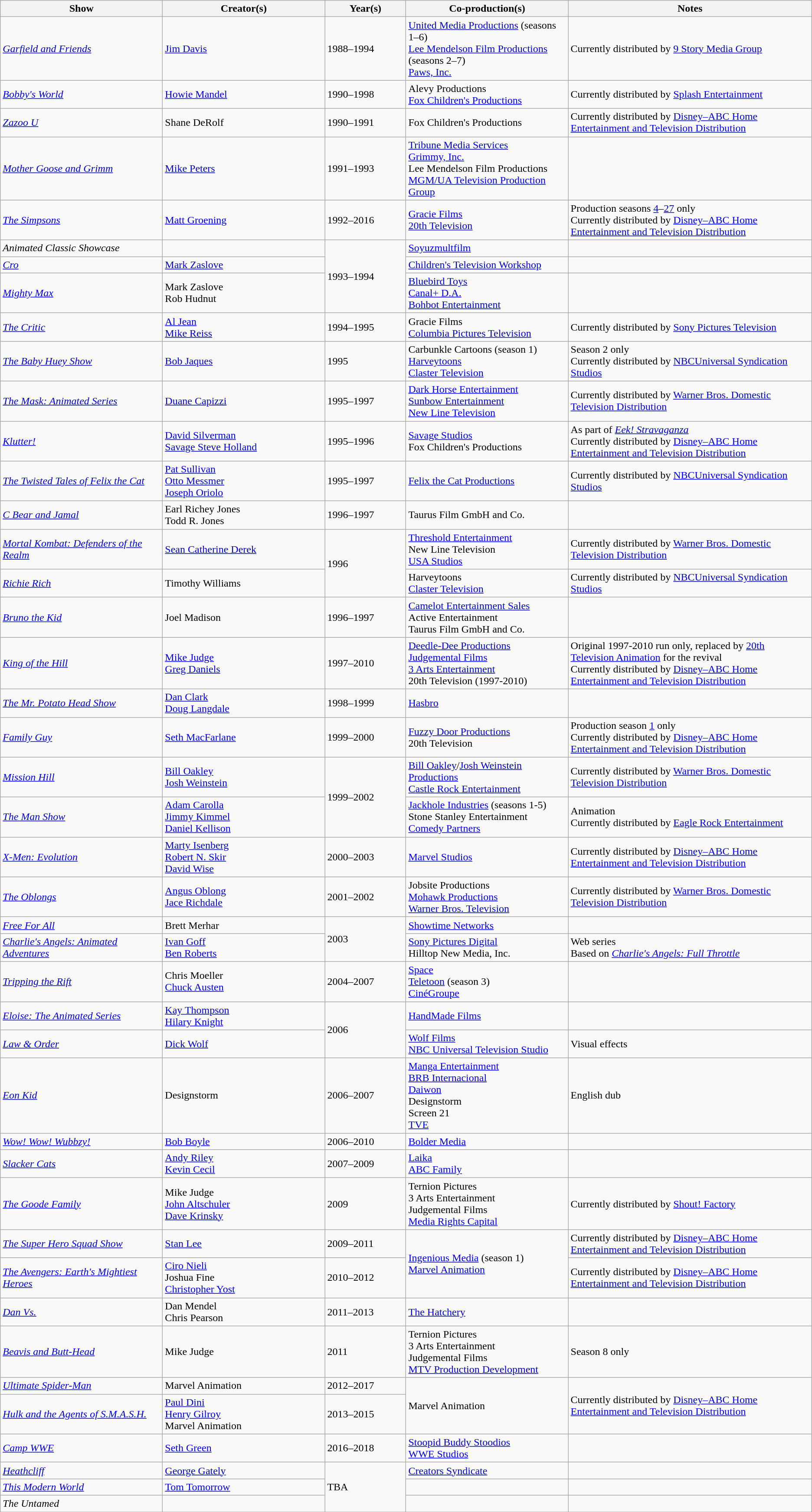<table class="wikitable sortable" style="width: auto style="width:80%; table-layout: fixed"|>
<tr>
<th style="width:20%;">Show</th>
<th style="width:20%;">Creator(s)</th>
<th style="width:10%;">Year(s)</th>
<th style="width:20%;">Co-production(s)</th>
<th style="width:30%;" class="unsortable">Notes</th>
</tr>
<tr>
<td><em><a href='#'>Garfield and Friends</a></em></td>
<td><a href='#'>Jim Davis</a></td>
<td>1988–1994</td>
<td><a href='#'>United Media Productions</a> (seasons 1–6)<br><a href='#'>Lee Mendelson Film Productions</a> (seasons 2–7)<br><a href='#'>Paws, Inc.</a></td>
<td>Currently distributed by <a href='#'>9 Story Media Group</a></td>
</tr>
<tr>
<td><em><a href='#'>Bobby's World</a></em></td>
<td><a href='#'>Howie Mandel</a></td>
<td>1990–1998</td>
<td>Alevy Productions<br><a href='#'>Fox Children's Productions</a></td>
<td>Currently distributed by <a href='#'>Splash Entertainment</a></td>
</tr>
<tr>
<td><em><a href='#'>Zazoo U</a></em></td>
<td>Shane DeRolf</td>
<td>1990–1991</td>
<td>Fox Children's Productions</td>
<td>Currently distributed by <a href='#'>Disney–ABC Home Entertainment and Television Distribution</a></td>
</tr>
<tr>
<td><em><a href='#'>Mother Goose and Grimm</a></em></td>
<td><a href='#'>Mike Peters</a></td>
<td>1991–1993</td>
<td><a href='#'>Tribune Media Services</a><br><a href='#'>Grimmy, Inc.</a><br>Lee Mendelson Film Productions<br><a href='#'>MGM/UA Television Production Group</a></td>
<td></td>
</tr>
<tr>
<td><em><a href='#'>The Simpsons</a></em></td>
<td><a href='#'>Matt Groening</a></td>
<td>1992–2016</td>
<td><a href='#'>Gracie Films</a><br><a href='#'>20th Television</a></td>
<td>Production seasons <a href='#'>4</a>–<a href='#'>27</a> only<br>Currently distributed by <a href='#'>Disney–ABC Home Entertainment and Television Distribution</a></td>
</tr>
<tr>
<td><em>Animated Classic Showcase</em></td>
<td></td>
<td rowspan=3>1993–1994</td>
<td><a href='#'>Soyuzmultfilm</a></td>
<td></td>
</tr>
<tr>
<td><em><a href='#'>Cro</a></em></td>
<td><a href='#'>Mark Zaslove</a></td>
<td><a href='#'>Children's Television Workshop</a></td>
<td></td>
</tr>
<tr>
<td><em><a href='#'>Mighty Max</a></em></td>
<td>Mark Zaslove<br>Rob Hudnut</td>
<td><a href='#'>Bluebird Toys</a><br><a href='#'>Canal+ D.A.</a><br><a href='#'>Bohbot Entertainment</a></td>
<td></td>
</tr>
<tr>
<td><em><a href='#'>The Critic</a></em></td>
<td><a href='#'>Al Jean</a><br><a href='#'>Mike Reiss</a></td>
<td>1994–1995</td>
<td>Gracie Films<br><a href='#'>Columbia Pictures Television</a></td>
<td>Currently distributed by <a href='#'>Sony Pictures Television</a></td>
</tr>
<tr>
<td><em><a href='#'>The Baby Huey Show</a></em></td>
<td><a href='#'>Bob Jaques</a></td>
<td>1995</td>
<td>Carbunkle Cartoons (season 1)<br><a href='#'>Harveytoons</a><br><a href='#'>Claster Television</a></td>
<td>Season 2 only<br>Currently distributed by <a href='#'>NBCUniversal Syndication Studios</a></td>
</tr>
<tr>
<td><em><a href='#'>The Mask: Animated Series</a></em></td>
<td><a href='#'>Duane Capizzi</a></td>
<td>1995–1997</td>
<td><a href='#'>Dark Horse Entertainment</a><br><a href='#'>Sunbow Entertainment</a><br><a href='#'>New Line Television</a></td>
<td>Currently distributed by <a href='#'>Warner Bros. Domestic Television Distribution</a></td>
</tr>
<tr>
<td><em><a href='#'>Klutter!</a></em></td>
<td><a href='#'>David Silverman</a><br><a href='#'>Savage Steve Holland</a></td>
<td>1995–1996</td>
<td><a href='#'>Savage Studios</a><br>Fox Children's Productions</td>
<td>As part of <em><a href='#'>Eek! Stravaganza</a></em><br>Currently distributed by <a href='#'>Disney–ABC Home Entertainment and Television Distribution</a></td>
</tr>
<tr>
<td><em><a href='#'>The Twisted Tales of Felix the Cat</a></em></td>
<td><a href='#'>Pat Sullivan</a><br><a href='#'>Otto Messmer</a><br><a href='#'>Joseph Oriolo</a></td>
<td>1995–1997</td>
<td><a href='#'>Felix the Cat Productions</a></td>
<td>Currently distributed by <a href='#'>NBCUniversal Syndication Studios</a></td>
</tr>
<tr>
<td><em><a href='#'>C Bear and Jamal</a></em></td>
<td>Earl Richey Jones<br>Todd R. Jones</td>
<td>1996–1997</td>
<td>Taurus Film GmbH and Co.</td>
<td></td>
</tr>
<tr>
<td><em><a href='#'>Mortal Kombat: Defenders of the Realm</a></em></td>
<td><a href='#'>Sean Catherine Derek</a></td>
<td rowspan=2>1996</td>
<td><a href='#'>Threshold Entertainment</a><br>New Line Television<br><a href='#'>USA Studios</a></td>
<td>Currently distributed by <a href='#'>Warner Bros. Domestic Television Distribution</a></td>
</tr>
<tr>
<td><em><a href='#'>Richie Rich</a></em></td>
<td>Timothy Williams</td>
<td>Harveytoons<br><a href='#'>Claster Television</a></td>
<td>Currently distributed by <a href='#'>NBCUniversal Syndication Studios</a></td>
</tr>
<tr>
<td><em><a href='#'>Bruno the Kid</a></em></td>
<td>Joel Madison</td>
<td>1996–1997</td>
<td><a href='#'>Camelot Entertainment Sales</a><br>Active Entertainment<br>Taurus Film GmbH and Co.</td>
<td></td>
</tr>
<tr>
<td><em><a href='#'>King of the Hill</a></em></td>
<td><a href='#'>Mike Judge</a><br><a href='#'>Greg Daniels</a></td>
<td>1997–2010</td>
<td><a href='#'>Deedle-Dee Productions</a><br><a href='#'>Judgemental Films</a><br><a href='#'>3 Arts Entertainment</a><br>20th Television (1997-2010)</td>
<td>Original 1997-2010 run only, replaced by <a href='#'>20th Television Animation</a> for the revival<br>Currently distributed by <a href='#'>Disney–ABC Home Entertainment and Television Distribution</a></td>
</tr>
<tr>
<td><em><a href='#'>The Mr. Potato Head Show</a></em></td>
<td><a href='#'>Dan Clark</a><br><a href='#'>Doug Langdale</a></td>
<td>1998–1999</td>
<td><a href='#'>Hasbro</a></td>
<td></td>
</tr>
<tr>
<td><em><a href='#'>Family Guy</a></em></td>
<td><a href='#'>Seth MacFarlane</a></td>
<td>1999–2000</td>
<td><a href='#'>Fuzzy Door Productions</a><br>20th Television</td>
<td>Production season <a href='#'>1</a> only<br>Currently distributed by <a href='#'>Disney–ABC Home Entertainment and Television Distribution</a></td>
</tr>
<tr>
<td><em><a href='#'>Mission Hill</a></em></td>
<td><a href='#'>Bill Oakley</a><br><a href='#'>Josh Weinstein</a></td>
<td rowspan=2>1999–2002</td>
<td><a href='#'>Bill Oakley</a>/<a href='#'>Josh Weinstein Productions</a><br><a href='#'>Castle Rock Entertainment</a></td>
<td>Currently distributed by <a href='#'>Warner Bros. Domestic Television Distribution</a></td>
</tr>
<tr>
<td><em><a href='#'>The Man Show</a></em></td>
<td><a href='#'>Adam Carolla</a><br><a href='#'>Jimmy Kimmel</a><br><a href='#'>Daniel Kellison</a></td>
<td><a href='#'>Jackhole Industries</a> (seasons 1-5)<br>Stone Stanley Entertainment<br><a href='#'>Comedy Partners</a></td>
<td>Animation<br>Currently distributed by <a href='#'>Eagle Rock Entertainment</a></td>
</tr>
<tr>
<td><em><a href='#'>X-Men: Evolution</a></em></td>
<td><a href='#'>Marty Isenberg</a><br><a href='#'>Robert N. Skir</a><br><a href='#'>David Wise</a></td>
<td>2000–2003</td>
<td><a href='#'>Marvel Studios</a></td>
<td>Currently distributed by <a href='#'>Disney–ABC Home Entertainment and Television Distribution</a></td>
</tr>
<tr>
<td><em><a href='#'>The Oblongs</a></em></td>
<td><a href='#'>Angus Oblong</a><br><a href='#'>Jace Richdale</a></td>
<td>2001–2002</td>
<td>Jobsite Productions<br><a href='#'>Mohawk Productions</a><br><a href='#'>Warner Bros. Television</a></td>
<td>Currently distributed by <a href='#'>Warner Bros. Domestic Television Distribution</a></td>
</tr>
<tr>
<td><em><a href='#'>Free For All</a></em></td>
<td>Brett Merhar</td>
<td rowspan=2>2003</td>
<td><a href='#'>Showtime Networks</a></td>
<td></td>
</tr>
<tr>
<td><em><a href='#'>Charlie's Angels: Animated Adventures</a></em></td>
<td><a href='#'>Ivan Goff</a><br><a href='#'>Ben Roberts</a></td>
<td><a href='#'>Sony Pictures Digital</a><br>Hilltop New Media, Inc.</td>
<td>Web series<br>Based on <em><a href='#'>Charlie's Angels: Full Throttle</a></em></td>
</tr>
<tr>
<td><em><a href='#'>Tripping the Rift</a></em></td>
<td>Chris Moeller<br><a href='#'>Chuck Austen</a></td>
<td>2004–2007</td>
<td><a href='#'>Space</a><br><a href='#'>Teletoon</a> (season 3)<br><a href='#'>CinéGroupe</a></td>
<td></td>
</tr>
<tr>
<td><em><a href='#'>Eloise: The Animated Series</a></em></td>
<td><a href='#'>Kay Thompson</a><br><a href='#'>Hilary Knight</a></td>
<td rowspan=2>2006</td>
<td><a href='#'>HandMade Films</a></td>
<td></td>
</tr>
<tr>
<td><em><a href='#'>Law & Order</a></em></td>
<td><a href='#'>Dick Wolf</a></td>
<td><a href='#'>Wolf Films</a><br><a href='#'>NBC Universal Television Studio</a></td>
<td>Visual effects</td>
</tr>
<tr>
<td><em><a href='#'>Eon Kid</a></em></td>
<td>Designstorm</td>
<td>2006–2007</td>
<td><a href='#'>Manga Entertainment</a><br><a href='#'>BRB Internacional</a><br><a href='#'>Daiwon</a><br>Designstorm<br>Screen 21<br><a href='#'>TVE</a></td>
<td>English dub</td>
</tr>
<tr>
<td><em><a href='#'>Wow! Wow! Wubbzy!</a></em></td>
<td><a href='#'>Bob Boyle</a></td>
<td>2006–2010</td>
<td><a href='#'>Bolder Media</a></td>
<td></td>
</tr>
<tr>
<td><em><a href='#'>Slacker Cats</a></em></td>
<td><a href='#'>Andy Riley</a><br><a href='#'>Kevin Cecil</a></td>
<td>2007–2009</td>
<td><a href='#'>Laika</a><br><a href='#'>ABC Family</a></td>
<td></td>
</tr>
<tr>
<td><em><a href='#'>The Goode Family</a></em></td>
<td>Mike Judge<br><a href='#'>John Altschuler</a><br><a href='#'>Dave Krinsky</a></td>
<td>2009</td>
<td>Ternion Pictures<br>3 Arts Entertainment<br>Judgemental Films<br><a href='#'>Media Rights Capital</a></td>
<td>Currently distributed by <a href='#'>Shout! Factory</a></td>
</tr>
<tr>
<td><em><a href='#'>The Super Hero Squad Show</a></em></td>
<td><a href='#'>Stan Lee</a></td>
<td>2009–2011</td>
<td rowspan="2"><a href='#'>Ingenious Media</a> (season 1)<br><a href='#'>Marvel Animation</a></td>
<td>Currently distributed by <a href='#'>Disney–ABC Home Entertainment and Television Distribution</a></td>
</tr>
<tr>
<td><em><a href='#'>The Avengers: Earth's Mightiest Heroes</a></em></td>
<td><a href='#'>Ciro Nieli</a><br>Joshua Fine<br><a href='#'>Christopher Yost</a></td>
<td>2010–2012</td>
<td>Currently distributed by <a href='#'>Disney–ABC Home Entertainment and Television Distribution</a></td>
</tr>
<tr>
<td><em><a href='#'>Dan Vs.</a></em></td>
<td>Dan Mendel<br>Chris Pearson</td>
<td>2011–2013</td>
<td><a href='#'>The Hatchery</a></td>
<td></td>
</tr>
<tr>
<td><em><a href='#'>Beavis and Butt-Head</a></em></td>
<td>Mike Judge</td>
<td>2011</td>
<td>Ternion Pictures<br>3 Arts Entertainment<br>Judgemental Films<br><a href='#'>MTV Production Development</a></td>
<td>Season 8 only</td>
</tr>
<tr>
<td><em><a href='#'>Ultimate Spider-Man</a></em></td>
<td>Marvel Animation</td>
<td>2012–2017</td>
<td rowspan=2>Marvel Animation</td>
<td rowspan=2>Currently distributed by <a href='#'>Disney–ABC Home Entertainment and Television Distribution</a></td>
</tr>
<tr>
<td><em><a href='#'>Hulk and the Agents of S.M.A.S.H.</a></em></td>
<td><a href='#'>Paul Dini</a><br><a href='#'>Henry Gilroy</a><br>Marvel Animation</td>
<td>2013–2015</td>
</tr>
<tr>
<td><em><a href='#'>Camp WWE</a></em></td>
<td><a href='#'>Seth Green</a></td>
<td>2016–2018</td>
<td><a href='#'>Stoopid Buddy Stoodios</a><br><a href='#'>WWE Studios</a></td>
<td></td>
</tr>
<tr>
<td><em><a href='#'>Heathcliff</a></em></td>
<td><a href='#'>George Gately</a></td>
<td rowspan=3>TBA</td>
<td><a href='#'>Creators Syndicate</a></td>
<td></td>
</tr>
<tr>
<td><em><a href='#'>This Modern World</a></em></td>
<td><a href='#'>Tom Tomorrow</a></td>
<td></td>
<td></td>
</tr>
<tr>
<td><em>The Untamed</em></td>
<td></td>
<td></td>
<td></td>
</tr>
<tr>
</tr>
</table>
